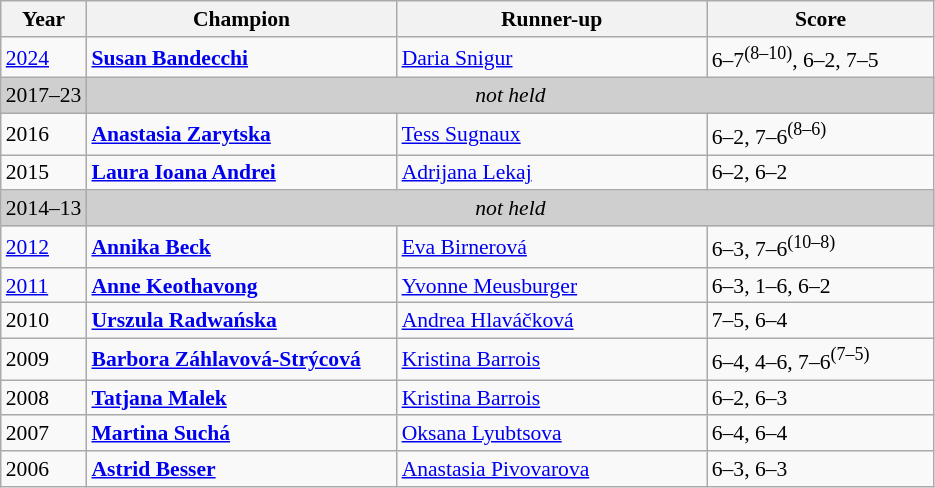<table class="wikitable" style="font-size:90%">
<tr>
<th>Year</th>
<th width="200">Champion</th>
<th width="200">Runner-up</th>
<th width="145">Score</th>
</tr>
<tr>
<td><a href='#'>2024</a></td>
<td> <strong><a href='#'>Susan Bandecchi</a></strong></td>
<td> <a href='#'>Daria Snigur</a></td>
<td>6–7<sup>(8–10)</sup>, 6–2, 7–5</td>
</tr>
<tr>
<td style="background:#cfcfcf">2017–23</td>
<td colspan=3 align=center style="background:#cfcfcf"><em>not held</em></td>
</tr>
<tr>
<td>2016</td>
<td> <strong><a href='#'>Anastasia Zarytska</a></strong></td>
<td> <a href='#'>Tess Sugnaux</a></td>
<td>6–2, 7–6<sup>(8–6)</sup></td>
</tr>
<tr>
<td>2015</td>
<td> <strong><a href='#'>Laura Ioana Andrei</a></strong></td>
<td> <a href='#'>Adrijana Lekaj</a></td>
<td>6–2, 6–2</td>
</tr>
<tr>
<td style="background:#cfcfcf">2014–13</td>
<td colspan=3 align=center style="background:#cfcfcf"><em>not held</em></td>
</tr>
<tr>
<td><a href='#'>2012</a></td>
<td> <strong><a href='#'>Annika Beck</a></strong></td>
<td> <a href='#'>Eva Birnerová</a></td>
<td>6–3, 7–6<sup>(10–8)</sup></td>
</tr>
<tr>
<td><a href='#'>2011</a></td>
<td> <strong><a href='#'>Anne Keothavong</a></strong></td>
<td> <a href='#'>Yvonne Meusburger</a></td>
<td>6–3, 1–6, 6–2</td>
</tr>
<tr>
<td>2010</td>
<td> <strong><a href='#'>Urszula Radwańska</a></strong></td>
<td> <a href='#'>Andrea Hlaváčková</a></td>
<td>7–5, 6–4</td>
</tr>
<tr>
<td>2009</td>
<td> <strong><a href='#'>Barbora Záhlavová-Strýcová</a></strong></td>
<td> <a href='#'>Kristina Barrois</a></td>
<td>6–4, 4–6, 7–6<sup>(7–5)</sup></td>
</tr>
<tr>
<td>2008</td>
<td> <strong><a href='#'>Tatjana Malek</a></strong></td>
<td> <a href='#'>Kristina Barrois</a></td>
<td>6–2, 6–3</td>
</tr>
<tr>
<td>2007</td>
<td> <strong><a href='#'>Martina Suchá</a></strong></td>
<td> <a href='#'>Oksana Lyubtsova</a></td>
<td>6–4, 6–4</td>
</tr>
<tr>
<td>2006</td>
<td> <strong><a href='#'>Astrid Besser</a></strong></td>
<td> <a href='#'>Anastasia Pivovarova</a></td>
<td>6–3, 6–3</td>
</tr>
</table>
